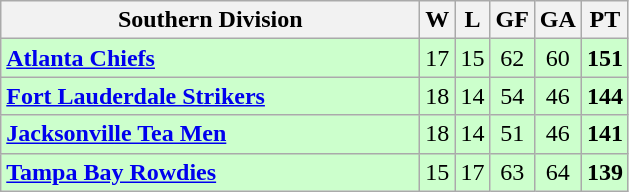<table class="wikitable" style="text-align:center">
<tr>
<th style="width:17em">Southern Division</th>
<th>W</th>
<th>L</th>
<th>GF</th>
<th>GA</th>
<th>PT</th>
</tr>
<tr align=center bgcolor=#ccffcc>
<td align=left><strong><a href='#'>Atlanta Chiefs</a></strong></td>
<td>17</td>
<td>15</td>
<td>62</td>
<td>60</td>
<td><strong>151</strong></td>
</tr>
<tr align=center bgcolor=#ccffcc>
<td align=left><strong><a href='#'>Fort Lauderdale Strikers</a></strong></td>
<td>18</td>
<td>14</td>
<td>54</td>
<td>46</td>
<td><strong>144</strong></td>
</tr>
<tr align=center bgcolor=#ccffcc>
<td align=left><strong><a href='#'>Jacksonville Tea Men</a></strong></td>
<td>18</td>
<td>14</td>
<td>51</td>
<td>46</td>
<td><strong>141</strong></td>
</tr>
<tr align=center bgcolor=#ccffcc>
<td align=left><strong><a href='#'>Tampa Bay Rowdies</a></strong></td>
<td>15</td>
<td>17</td>
<td>63</td>
<td>64</td>
<td><strong>139</strong></td>
</tr>
</table>
